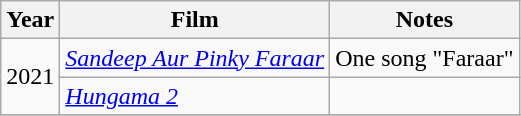<table class="wikitable sortable">
<tr>
<th>Year</th>
<th>Film</th>
<th>Notes</th>
</tr>
<tr>
<td rowspan="2">2021</td>
<td><em><a href='#'>Sandeep Aur Pinky Faraar</a></em></td>
<td>One song  "Faraar"</td>
</tr>
<tr>
<td><em><a href='#'>Hungama 2</a></em></td>
<td></td>
</tr>
<tr>
</tr>
</table>
